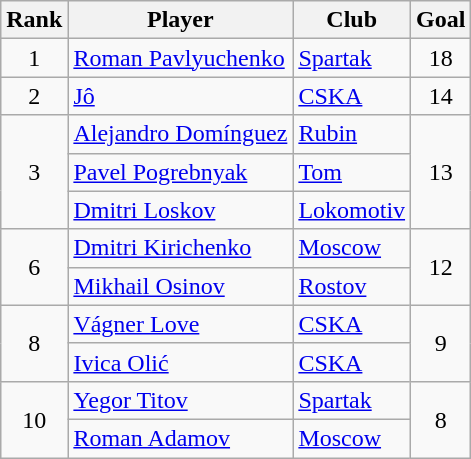<table class="wikitable" style="text-align: center;">
<tr>
<th>Rank</th>
<th>Player</th>
<th>Club</th>
<th>Goal</th>
</tr>
<tr>
<td rowspan="1">1</td>
<td style="text-align: left;"> <a href='#'>Roman Pavlyuchenko</a></td>
<td style="text-align: left;"><a href='#'>Spartak</a></td>
<td rowspan="1">18</td>
</tr>
<tr>
<td rowspan="1">2</td>
<td style="text-align: left;"> <a href='#'>Jô</a></td>
<td style="text-align: left;"><a href='#'>CSKA</a></td>
<td rowspan="1">14</td>
</tr>
<tr>
<td rowspan="3">3</td>
<td style="text-align: left;"> <a href='#'>Alejandro Domínguez</a></td>
<td style="text-align: left;"><a href='#'>Rubin</a></td>
<td rowspan="3">13</td>
</tr>
<tr>
<td style="text-align: left;"> <a href='#'>Pavel Pogrebnyak</a></td>
<td style="text-align: left;"><a href='#'>Tom</a></td>
</tr>
<tr>
<td style="text-align: left;"> <a href='#'>Dmitri Loskov</a></td>
<td style="text-align: left;"><a href='#'>Lokomotiv</a></td>
</tr>
<tr>
<td rowspan="2">6</td>
<td style="text-align: left;"> <a href='#'>Dmitri Kirichenko</a></td>
<td style="text-align: left;"><a href='#'>Moscow</a></td>
<td rowspan="2">12</td>
</tr>
<tr>
<td style="text-align: left;"> <a href='#'>Mikhail Osinov</a></td>
<td style="text-align: left;"><a href='#'>Rostov</a></td>
</tr>
<tr>
<td rowspan="2">8</td>
<td style="text-align: left;"> <a href='#'>Vágner Love</a></td>
<td style="text-align: left;"><a href='#'>CSKA</a></td>
<td rowspan="2">9</td>
</tr>
<tr>
<td style="text-align: left;"> <a href='#'>Ivica Olić</a></td>
<td style="text-align: left;"><a href='#'>CSKA</a></td>
</tr>
<tr>
<td rowspan="2">10</td>
<td style="text-align: left;"> <a href='#'>Yegor Titov</a></td>
<td style="text-align: left;"><a href='#'>Spartak</a></td>
<td rowspan="2">8</td>
</tr>
<tr>
<td style="text-align: left;"> <a href='#'>Roman Adamov</a></td>
<td style="text-align: left;"><a href='#'>Moscow</a></td>
</tr>
</table>
